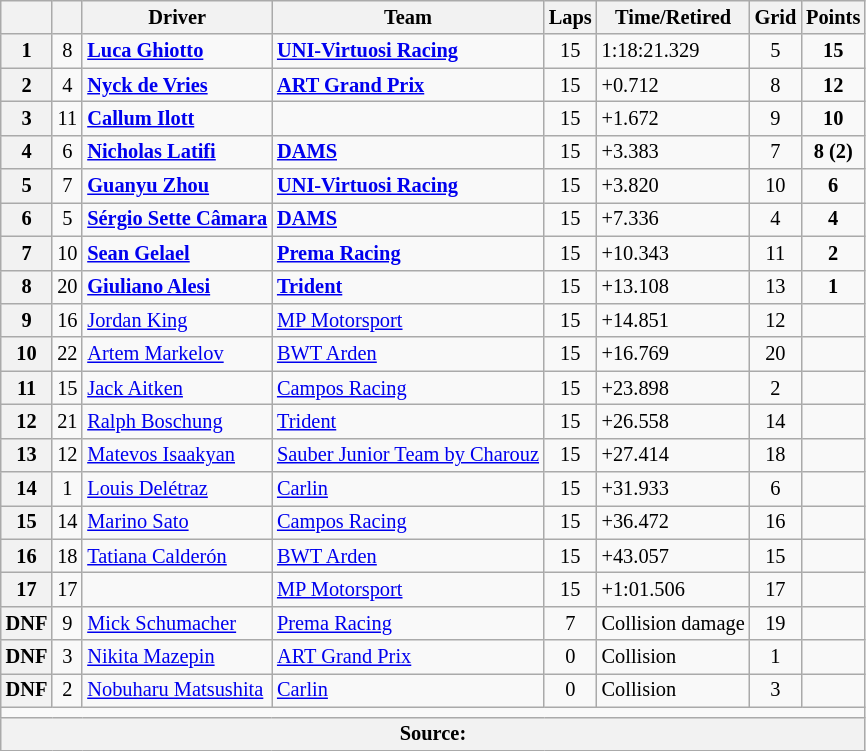<table class="wikitable" style="font-size: 85%;">
<tr>
<th></th>
<th></th>
<th>Driver</th>
<th>Team</th>
<th>Laps</th>
<th>Time/Retired</th>
<th>Grid</th>
<th>Points</th>
</tr>
<tr>
<th>1</th>
<td scope="row" align="center">8</td>
<td> <strong><a href='#'>Luca Ghiotto</a></strong></td>
<td><strong><a href='#'>UNI-Virtuosi Racing</a></strong></td>
<td align="center">15</td>
<td>1:18:21.329</td>
<td align="center">5</td>
<td align="center"><strong>15</strong></td>
</tr>
<tr>
<th>2</th>
<td scope="row" align="center">4</td>
<td> <strong><a href='#'>Nyck de Vries</a></strong></td>
<td><strong><a href='#'>ART Grand Prix</a></strong></td>
<td align="center">15</td>
<td>+0.712</td>
<td align="center">8</td>
<td align="center"><strong>12</strong></td>
</tr>
<tr>
<th>3</th>
<td scope="row" align="center">11</td>
<td> <strong><a href='#'>Callum Ilott</a></strong></td>
<td></td>
<td align="center">15</td>
<td>+1.672</td>
<td align="center">9</td>
<td align="center"><strong>10</strong></td>
</tr>
<tr>
<th>4</th>
<td scope="row" align="center">6</td>
<td> <strong><a href='#'>Nicholas Latifi</a></strong></td>
<td><strong><a href='#'>DAMS</a></strong></td>
<td align="center">15</td>
<td>+3.383</td>
<td align="center">7</td>
<td align="center"><strong>8 (2)</strong></td>
</tr>
<tr>
<th>5</th>
<td scope="row" align="center">7</td>
<td> <strong><a href='#'>Guanyu Zhou</a></strong></td>
<td><strong><a href='#'>UNI-Virtuosi Racing</a></strong></td>
<td align="center">15</td>
<td>+3.820</td>
<td align="center">10</td>
<td align="center"><strong>6</strong></td>
</tr>
<tr>
<th>6</th>
<td scope="row" align="center">5</td>
<td> <strong><a href='#'>Sérgio Sette Câmara</a></strong></td>
<td><strong><a href='#'>DAMS</a></strong></td>
<td align="center">15</td>
<td>+7.336</td>
<td align="center">4</td>
<td align="center"><strong>4</strong></td>
</tr>
<tr>
<th>7</th>
<td scope="row" align="center">10</td>
<td> <strong><a href='#'>Sean Gelael</a></strong></td>
<td><strong><a href='#'>Prema Racing</a></strong></td>
<td align="center">15</td>
<td>+10.343</td>
<td align="center">11</td>
<td align="center"><strong>2</strong></td>
</tr>
<tr>
<th>8</th>
<td scope="row" align="center">20</td>
<td> <strong><a href='#'>Giuliano Alesi</a></strong></td>
<td><strong><a href='#'>Trident</a></strong></td>
<td align="center">15</td>
<td>+13.108</td>
<td align="center">13</td>
<td align="center"><strong>1</strong></td>
</tr>
<tr>
<th>9</th>
<td scope="row" align="center">16</td>
<td> <a href='#'>Jordan King</a></td>
<td><a href='#'>MP Motorsport</a></td>
<td align="center">15</td>
<td>+14.851</td>
<td align="center">12</td>
<td></td>
</tr>
<tr>
<th>10</th>
<td scope="row" align="center">22</td>
<td> <a href='#'>Artem Markelov</a></td>
<td><a href='#'>BWT Arden</a></td>
<td align="center">15</td>
<td>+16.769</td>
<td align="center">20</td>
<td></td>
</tr>
<tr>
<th>11</th>
<td scope="row" align="center">15</td>
<td> <a href='#'>Jack Aitken</a></td>
<td><a href='#'>Campos Racing</a></td>
<td align="center">15</td>
<td>+23.898</td>
<td align="center">2</td>
<td></td>
</tr>
<tr>
<th>12</th>
<td scope="row" align="center">21</td>
<td> <a href='#'>Ralph Boschung</a></td>
<td><a href='#'>Trident</a></td>
<td align="center">15</td>
<td>+26.558</td>
<td align="center">14</td>
<td></td>
</tr>
<tr>
<th>13</th>
<td scope="row" align="center">12</td>
<td> <a href='#'>Matevos Isaakyan</a></td>
<td><a href='#'>Sauber Junior Team by Charouz</a></td>
<td align="center">15</td>
<td>+27.414</td>
<td align="center">18</td>
<td></td>
</tr>
<tr>
<th>14</th>
<td scope="row" align="center">1</td>
<td> <a href='#'>Louis Delétraz</a></td>
<td><a href='#'>Carlin</a></td>
<td align="center">15</td>
<td>+31.933</td>
<td align="center">6</td>
<td></td>
</tr>
<tr>
<th>15</th>
<td scope="row" align="center">14</td>
<td> <a href='#'>Marino Sato</a></td>
<td><a href='#'>Campos Racing</a></td>
<td align="center">15</td>
<td>+36.472</td>
<td align="center">16</td>
<td></td>
</tr>
<tr>
<th>16</th>
<td scope="row" align="center">18</td>
<td> <a href='#'>Tatiana Calderón</a></td>
<td><a href='#'>BWT Arden</a></td>
<td align="center">15</td>
<td>+43.057</td>
<td align="center">15</td>
<td></td>
</tr>
<tr>
<th>17</th>
<td scope="row" align="center">17</td>
<td></td>
<td><a href='#'>MP Motorsport</a></td>
<td align="center">15</td>
<td>+1:01.506</td>
<td align="center">17</td>
<td></td>
</tr>
<tr>
<th>DNF</th>
<td scope="row" align="center">9</td>
<td> <a href='#'>Mick Schumacher</a></td>
<td><a href='#'>Prema Racing</a></td>
<td align="center">7</td>
<td>Collision damage</td>
<td align="center">19</td>
<td></td>
</tr>
<tr>
<th>DNF</th>
<td scope="row" align="center">3</td>
<td> <a href='#'>Nikita Mazepin</a></td>
<td><a href='#'>ART Grand Prix</a></td>
<td align="center">0</td>
<td>Collision</td>
<td align="center">1</td>
<td></td>
</tr>
<tr>
<th>DNF</th>
<td scope="row" align="center">2</td>
<td> <a href='#'>Nobuharu Matsushita</a></td>
<td><a href='#'>Carlin</a></td>
<td align="center">0</td>
<td>Collision</td>
<td align="center">3</td>
<td></td>
</tr>
<tr>
<td colspan="8" align="center"></td>
</tr>
<tr>
<th colspan="8">Source:</th>
</tr>
</table>
